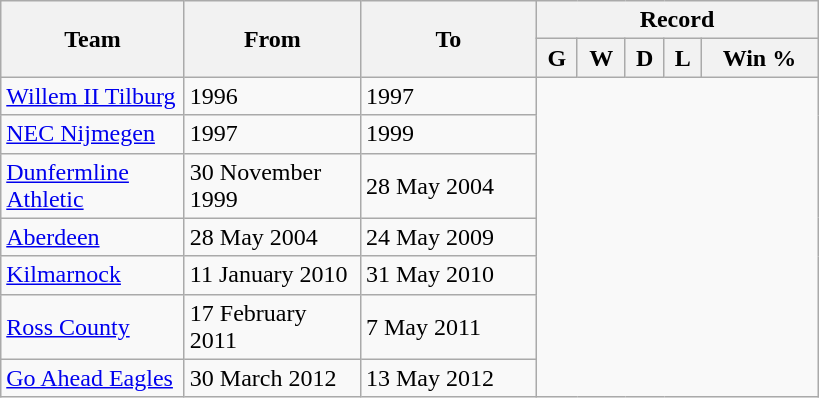<table class="wikitable" style="text-align: left">
<tr>
<th rowspan="2" width="115">Team</th>
<th rowspan="2" width="110">From</th>
<th rowspan="2" width="110">To</th>
<th colspan="5" width="180">Record</th>
</tr>
<tr>
<th>G</th>
<th>W</th>
<th>D</th>
<th>L</th>
<th>Win %</th>
</tr>
<tr>
<td><a href='#'>Willem II Tilburg</a></td>
<td>1996</td>
<td>1997<br></td>
</tr>
<tr>
<td><a href='#'>NEC Nijmegen</a></td>
<td>1997</td>
<td>1999<br></td>
</tr>
<tr>
<td><a href='#'>Dunfermline Athletic</a></td>
<td>30 November 1999</td>
<td>28 May 2004<br></td>
</tr>
<tr>
<td><a href='#'>Aberdeen</a></td>
<td>28 May 2004</td>
<td>24 May 2009<br></td>
</tr>
<tr>
<td><a href='#'>Kilmarnock</a></td>
<td>11 January 2010</td>
<td>31 May 2010<br></td>
</tr>
<tr>
<td><a href='#'>Ross County</a></td>
<td>17 February 2011</td>
<td>7 May 2011<br></td>
</tr>
<tr>
<td><a href='#'>Go Ahead Eagles</a></td>
<td>30 March 2012</td>
<td>13 May 2012<br></td>
</tr>
</table>
